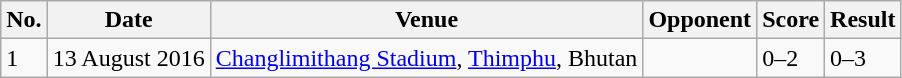<table class="wikitable collapsible collapsed">
<tr>
<th scope=col>No.</th>
<th scope=col>Date</th>
<th scope=col>Venue</th>
<th scope=col>Opponent</th>
<th scope=col>Score</th>
<th scope=col>Result</th>
</tr>
<tr>
<td>1</td>
<td>13 August 2016</td>
<td><a href='#'>Changlimithang Stadium</a>, <a href='#'>Thimphu</a>, Bhutan</td>
<td></td>
<td>0–2</td>
<td>0–3</td>
</tr>
</table>
